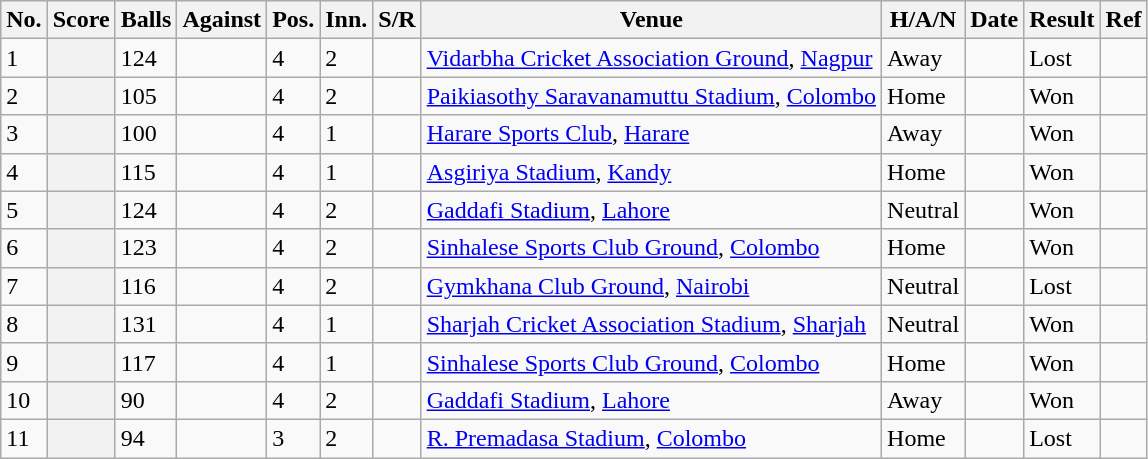<table class="wikitable plainrowheaders sortable">
<tr>
<th scope="col; style="width:10px">No.</th>
<th scope="col; style="width:50px">Score</th>
<th scope="col; style="width:30px">Balls</th>
<th scope="col; style="width:110px">Against</th>
<th scope="col; style="width:10px">Pos.</th>
<th scope="col; style="width:10px">Inn.</th>
<th scope="col; style="width:40px">S/R</th>
<th scope="col; style="width:275px">Venue</th>
<th scope="col; style="width:40px">H/A/N</th>
<th scope="col; style="width:75px">Date</th>
<th scope="col; style="width:40px">Result</th>
<th scope="col; class="unsortable">Ref</th>
</tr>
<tr>
<td>1</td>
<th scope="row"></th>
<td>124</td>
<td></td>
<td>4</td>
<td>2</td>
<td></td>
<td><a href='#'>Vidarbha Cricket Association Ground</a>, <a href='#'>Nagpur</a></td>
<td>Away</td>
<td></td>
<td>Lost</td>
<td></td>
</tr>
<tr>
<td>2</td>
<th scope="row"> </th>
<td>105</td>
<td></td>
<td>4</td>
<td>2</td>
<td></td>
<td><a href='#'>Paikiasothy Saravanamuttu Stadium</a>, <a href='#'>Colombo</a></td>
<td>Home</td>
<td></td>
<td>Won</td>
<td></td>
</tr>
<tr>
<td>3</td>
<th scope="row"> </th>
<td>100</td>
<td></td>
<td>4</td>
<td>1</td>
<td></td>
<td><a href='#'>Harare Sports Club</a>, <a href='#'>Harare</a></td>
<td>Away</td>
<td></td>
<td>Won</td>
<td></td>
</tr>
<tr>
<td>4</td>
<th scope="row"> </th>
<td>115</td>
<td></td>
<td>4</td>
<td>1</td>
<td></td>
<td><a href='#'>Asgiriya Stadium</a>, <a href='#'>Kandy</a></td>
<td>Home</td>
<td></td>
<td>Won</td>
<td></td>
</tr>
<tr>
<td>5</td>
<th scope="row"> </th>
<td>124</td>
<td></td>
<td>4</td>
<td>2</td>
<td></td>
<td><a href='#'>Gaddafi Stadium</a>, <a href='#'>Lahore</a></td>
<td>Neutral</td>
<td></td>
<td>Won</td>
<td></td>
</tr>
<tr>
<td>6</td>
<th scope="row"> </th>
<td>123</td>
<td></td>
<td>4</td>
<td>2</td>
<td></td>
<td><a href='#'>Sinhalese Sports Club Ground</a>, <a href='#'>Colombo</a></td>
<td>Home</td>
<td></td>
<td>Won</td>
<td></td>
</tr>
<tr>
<td>7</td>
<th scope="row"></th>
<td>116</td>
<td></td>
<td>4</td>
<td>2</td>
<td></td>
<td><a href='#'>Gymkhana Club Ground</a>, <a href='#'>Nairobi</a></td>
<td>Neutral</td>
<td></td>
<td>Lost</td>
<td></td>
</tr>
<tr>
<td>8</td>
<th scope="row"> </th>
<td>131</td>
<td></td>
<td>4</td>
<td>1</td>
<td></td>
<td><a href='#'>Sharjah Cricket Association Stadium</a>, <a href='#'>Sharjah</a></td>
<td>Neutral</td>
<td></td>
<td>Won</td>
<td></td>
</tr>
<tr>
<td>9</td>
<th scope="row"> </th>
<td>117</td>
<td></td>
<td>4</td>
<td>1</td>
<td></td>
<td><a href='#'>Sinhalese Sports Club Ground</a>, <a href='#'>Colombo</a></td>
<td>Home</td>
<td></td>
<td>Won</td>
<td></td>
</tr>
<tr>
<td>10</td>
<th scope="row"></th>
<td>90</td>
<td></td>
<td>4</td>
<td>2</td>
<td></td>
<td><a href='#'>Gaddafi Stadium</a>, <a href='#'>Lahore</a></td>
<td>Away</td>
<td></td>
<td>Won</td>
<td></td>
</tr>
<tr>
<td>11</td>
<th scope="row"></th>
<td>94</td>
<td></td>
<td>3</td>
<td>2</td>
<td></td>
<td><a href='#'>R. Premadasa Stadium</a>, <a href='#'>Colombo</a></td>
<td>Home</td>
<td></td>
<td>Lost</td>
<td></td>
</tr>
</table>
